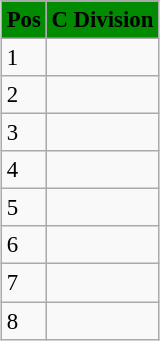<table class="wikitable" style="margin:0.5em auto; font-size:95%">
<tr bgcolor="#008B00">
<td><strong>Pos</strong></td>
<td><strong>C Division</strong></td>
</tr>
<tr>
<td>1</td>
<td></td>
</tr>
<tr>
<td>2</td>
<td></td>
</tr>
<tr>
<td>3</td>
<td></td>
</tr>
<tr>
<td>4</td>
<td></td>
</tr>
<tr>
<td>5</td>
<td></td>
</tr>
<tr>
<td>6</td>
<td></td>
</tr>
<tr>
<td>7</td>
<td></td>
</tr>
<tr>
<td>8</td>
<td></td>
</tr>
</table>
